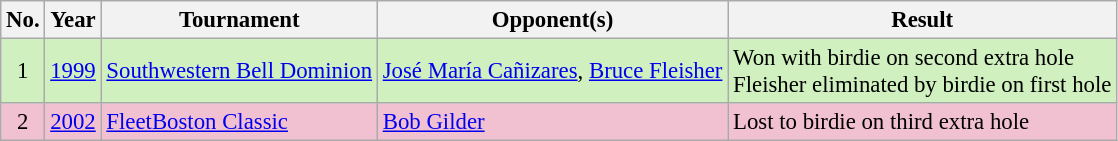<table class="wikitable" style="font-size:95%;">
<tr>
<th>No.</th>
<th>Year</th>
<th>Tournament</th>
<th>Opponent(s)</th>
<th>Result</th>
</tr>
<tr style="background:#D0F0C0;">
<td align=center>1</td>
<td><a href='#'>1999</a></td>
<td><a href='#'>Southwestern Bell Dominion</a></td>
<td> <a href='#'>José María Cañizares</a>,  <a href='#'>Bruce Fleisher</a></td>
<td>Won with birdie on second extra hole<br>Fleisher eliminated by birdie on first hole</td>
</tr>
<tr style="background:#F2C1D1;">
<td align=center>2</td>
<td><a href='#'>2002</a></td>
<td><a href='#'>FleetBoston Classic</a></td>
<td> <a href='#'>Bob Gilder</a></td>
<td>Lost to birdie on third extra hole</td>
</tr>
</table>
